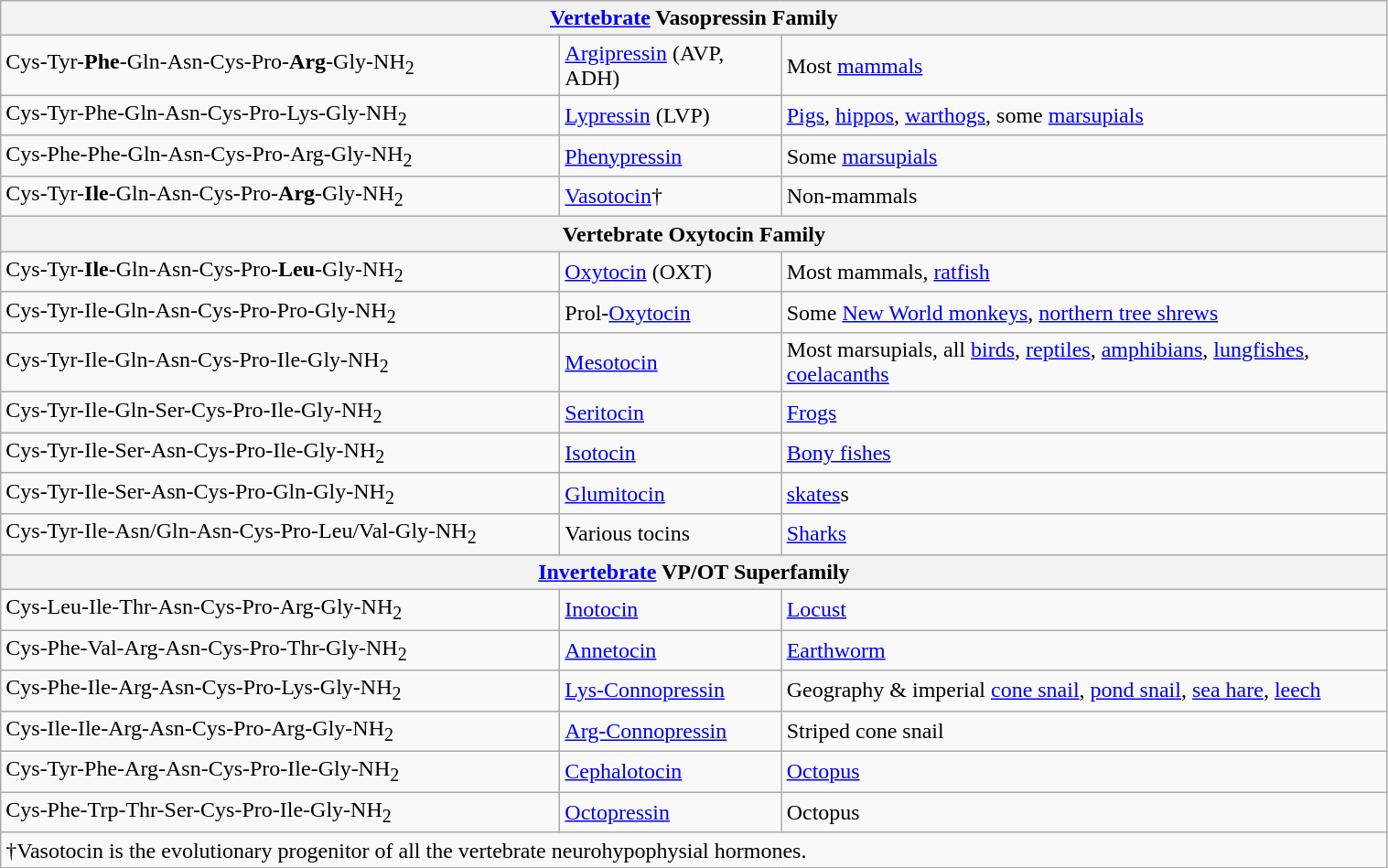<table class="wikitable" width="80%">
<tr>
<th colspan="3"><strong><a href='#'>Vertebrate</a> Vasopressin Family</strong></th>
</tr>
<tr>
<td style="width:25em">Cys-Tyr-<strong>Phe</strong>-Gln-Asn-Cys-Pro-<strong>Arg</strong>-Gly-NH<sub>2</sub></td>
<td><a href='#'>Argipressin</a> (AVP, ADH)</td>
<td>Most <a href='#'>mammals</a></td>
</tr>
<tr>
<td>Cys-Tyr-Phe-Gln-Asn-Cys-Pro-Lys-Gly-NH<sub>2</sub></td>
<td><a href='#'>Lypressin</a> (LVP)</td>
<td><a href='#'>Pigs</a>, <a href='#'>hippos</a>, <a href='#'>warthogs</a>, some <a href='#'>marsupials</a></td>
</tr>
<tr>
<td>Cys-Phe-Phe-Gln-Asn-Cys-Pro-Arg-Gly-NH<sub>2</sub></td>
<td><a href='#'>Phenypressin</a></td>
<td>Some <a href='#'>marsupials</a></td>
</tr>
<tr>
<td>Cys-Tyr-<strong>Ile</strong>-Gln-Asn-Cys-Pro-<strong>Arg</strong>-Gly-NH<sub>2</sub></td>
<td><a href='#'>Vasotocin</a>†</td>
<td>Non-mammals</td>
</tr>
<tr>
<th colspan="3"><strong>Vertebrate Oxytocin Family</strong></th>
</tr>
<tr>
<td>Cys-Tyr-<strong>Ile</strong>-Gln-Asn-Cys-Pro-<strong>Leu</strong>-Gly-NH<sub>2</sub></td>
<td><a href='#'>Oxytocin</a> (OXT)</td>
<td>Most mammals, <a href='#'>ratfish</a></td>
</tr>
<tr>
<td>Cys-Tyr-Ile-Gln-Asn-Cys-Pro-Pro-Gly-NH<sub>2</sub></td>
<td>Prol-<a href='#'>Oxytocin</a></td>
<td>Some <a href='#'>New World monkeys</a>, <a href='#'>northern tree shrews</a></td>
</tr>
<tr>
<td>Cys-Tyr-Ile-Gln-Asn-Cys-Pro-Ile-Gly-NH<sub>2</sub></td>
<td><a href='#'>Mesotocin</a></td>
<td>Most marsupials, all <a href='#'>birds</a>, <a href='#'>reptiles</a>, <a href='#'>amphibians</a>, <a href='#'>lungfishes</a>, <a href='#'>coelacanths</a></td>
</tr>
<tr>
<td>Cys-Tyr-Ile-Gln-Ser-Cys-Pro-Ile-Gly-NH<sub>2</sub></td>
<td><a href='#'>Seritocin</a></td>
<td><a href='#'>Frogs</a></td>
</tr>
<tr>
<td>Cys-Tyr-Ile-Ser-Asn-Cys-Pro-Ile-Gly-NH<sub>2</sub></td>
<td><a href='#'>Isotocin</a></td>
<td><a href='#'>Bony fishes</a></td>
</tr>
<tr>
<td>Cys-Tyr-Ile-Ser-Asn-Cys-Pro-Gln-Gly-NH<sub>2</sub></td>
<td><a href='#'>Glumitocin</a></td>
<td><a href='#'>skates</a>s</td>
</tr>
<tr>
<td>Cys-Tyr-Ile-Asn/Gln-Asn-Cys-Pro-Leu/Val-Gly-NH<sub>2</sub></td>
<td>Various tocins</td>
<td><a href='#'>Sharks</a></td>
</tr>
<tr>
<th colspan="3"><strong><a href='#'>Invertebrate</a> VP/OT Superfamily</strong></th>
</tr>
<tr>
<td>Cys-Leu-Ile-Thr-Asn-Cys-Pro-Arg-Gly-NH<sub>2</sub></td>
<td><a href='#'>Inotocin</a></td>
<td><a href='#'>Locust</a></td>
</tr>
<tr>
<td>Cys-Phe-Val-Arg-Asn-Cys-Pro-Thr-Gly-NH<sub>2</sub></td>
<td><a href='#'>Annetocin</a></td>
<td><a href='#'>Earthworm</a></td>
</tr>
<tr>
<td>Cys-Phe-Ile-Arg-Asn-Cys-Pro-Lys-Gly-NH<sub>2</sub></td>
<td><a href='#'>Lys-Connopressin</a></td>
<td>Geography & imperial <a href='#'>cone snail</a>, <a href='#'>pond snail</a>, <a href='#'>sea hare</a>, <a href='#'>leech</a></td>
</tr>
<tr>
<td>Cys-Ile-Ile-Arg-Asn-Cys-Pro-Arg-Gly-NH<sub>2</sub></td>
<td><a href='#'>Arg-Connopressin</a></td>
<td>Striped cone snail</td>
</tr>
<tr>
<td>Cys-Tyr-Phe-Arg-Asn-Cys-Pro-Ile-Gly-NH<sub>2</sub></td>
<td><a href='#'>Cephalotocin</a></td>
<td><a href='#'>Octopus</a></td>
</tr>
<tr>
<td>Cys-Phe-Trp-Thr-Ser-Cys-Pro-Ile-Gly-NH<sub>2</sub></td>
<td><a href='#'>Octopressin</a></td>
<td>Octopus</td>
</tr>
<tr>
<td colspan="3">†Vasotocin is the evolutionary progenitor of all the vertebrate neurohypophysial hormones.</td>
</tr>
</table>
